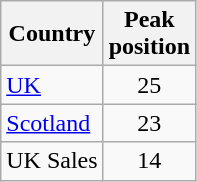<table class="wikitable">
<tr>
<th>Country</th>
<th>Peak<br>position</th>
</tr>
<tr>
<td><a href='#'>UK</a></td>
<td style="text-align:center;">25</td>
</tr>
<tr>
<td><a href='#'>Scotland</a></td>
<td style="text-align:center;">23</td>
</tr>
<tr>
<td>UK Sales</td>
<td style="text-align:center;">14</td>
</tr>
</table>
